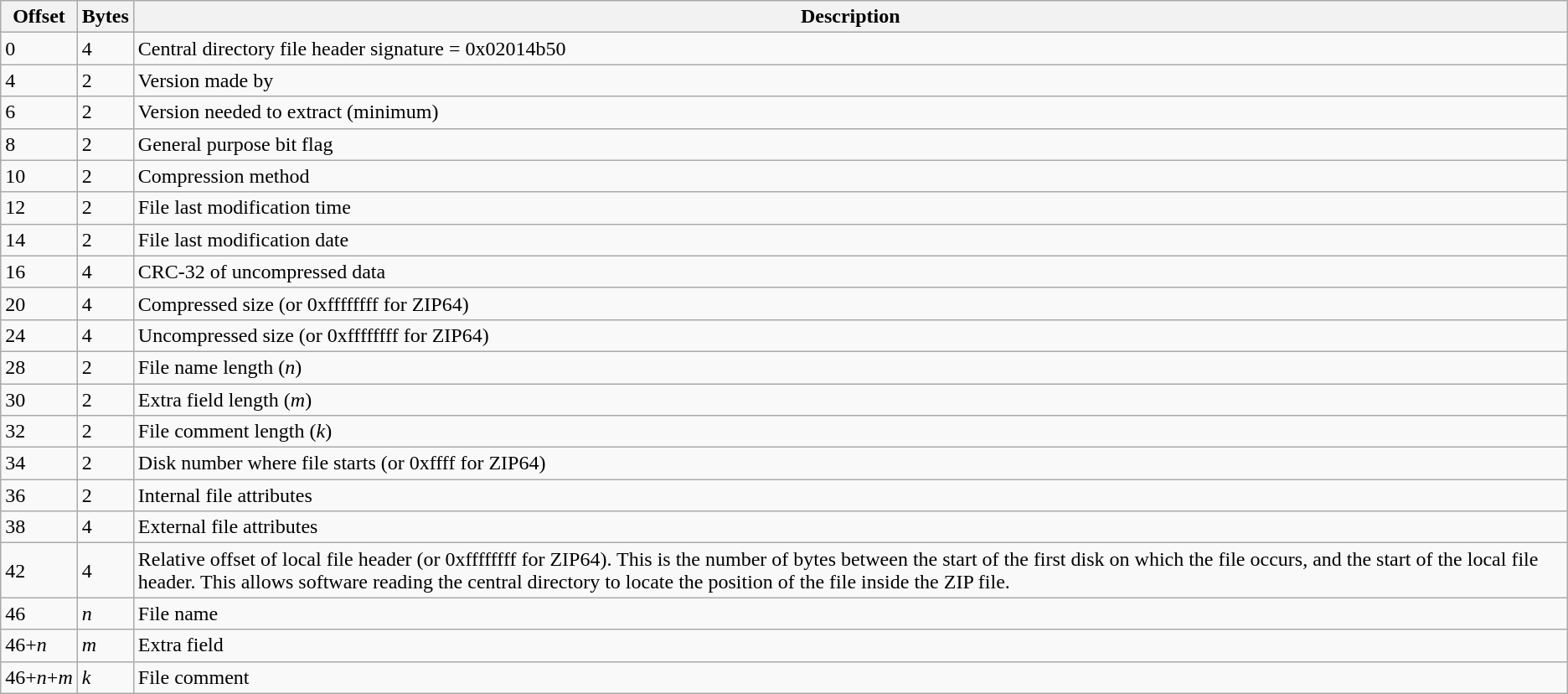<table class="wikitable">
<tr>
<th>Offset</th>
<th>Bytes</th>
<th>Description</th>
</tr>
<tr>
<td>0</td>
<td>4</td>
<td>Central directory file header signature = 0x02014b50</td>
</tr>
<tr>
<td>4</td>
<td>2</td>
<td>Version made by</td>
</tr>
<tr>
<td>6</td>
<td>2</td>
<td>Version needed to extract (minimum)</td>
</tr>
<tr>
<td>8</td>
<td>2</td>
<td>General purpose bit flag</td>
</tr>
<tr>
<td>10</td>
<td>2</td>
<td>Compression method</td>
</tr>
<tr>
<td>12</td>
<td>2</td>
<td>File last modification time</td>
</tr>
<tr>
<td>14</td>
<td>2</td>
<td>File last modification date</td>
</tr>
<tr>
<td>16</td>
<td>4</td>
<td>CRC-32 of uncompressed data</td>
</tr>
<tr>
<td>20</td>
<td>4</td>
<td>Compressed size (or 0xffffffff for ZIP64)</td>
</tr>
<tr>
<td>24</td>
<td>4</td>
<td>Uncompressed size (or 0xffffffff for ZIP64)</td>
</tr>
<tr>
<td>28</td>
<td>2</td>
<td>File name length (<em>n</em>)</td>
</tr>
<tr>
<td>30</td>
<td>2</td>
<td>Extra field length (<em>m</em>)</td>
</tr>
<tr>
<td>32</td>
<td>2</td>
<td>File comment length (<em>k</em>)</td>
</tr>
<tr>
<td>34</td>
<td>2</td>
<td>Disk number where file starts (or 0xffff for ZIP64)</td>
</tr>
<tr>
<td>36</td>
<td>2</td>
<td>Internal file attributes</td>
</tr>
<tr>
<td>38</td>
<td>4</td>
<td>External file attributes</td>
</tr>
<tr>
<td>42</td>
<td>4</td>
<td>Relative offset of local file header (or 0xffffffff for ZIP64).  This is the number of bytes between the start of the first disk on which the file occurs, and the start of the local file header. This allows software reading the central directory to locate the position of the file inside the ZIP file.</td>
</tr>
<tr>
<td>46</td>
<td><em>n</em></td>
<td>File name</td>
</tr>
<tr>
<td>46+<em>n</em></td>
<td><em>m</em></td>
<td>Extra field</td>
</tr>
<tr>
<td>46+<em>n</em>+<em>m</em></td>
<td><em>k</em></td>
<td>File comment</td>
</tr>
</table>
